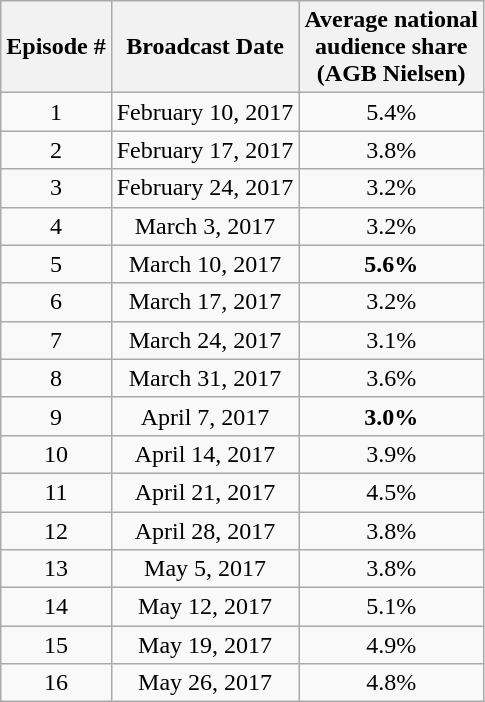<table class="wikitable" style="text-align:center;">
<tr>
<th>Episode #</th>
<th>Broadcast Date</th>
<th>Average national<br>audience share<br>(AGB Nielsen)</th>
</tr>
<tr>
<td>1</td>
<td>February 10, 2017</td>
<td>5.4%</td>
</tr>
<tr>
<td>2</td>
<td>February 17, 2017</td>
<td>3.8%</td>
</tr>
<tr>
<td>3</td>
<td>February 24, 2017</td>
<td>3.2%</td>
</tr>
<tr>
<td>4</td>
<td>March 3, 2017</td>
<td>3.2%</td>
</tr>
<tr>
<td>5</td>
<td>March 10, 2017</td>
<td><span><strong>5.6%</strong></span></td>
</tr>
<tr>
<td>6</td>
<td>March 17, 2017</td>
<td>3.2%</td>
</tr>
<tr>
<td>7</td>
<td>March 24, 2017</td>
<td>3.1%</td>
</tr>
<tr>
<td>8</td>
<td>March 31, 2017</td>
<td>3.6%</td>
</tr>
<tr>
<td>9</td>
<td>April 7, 2017</td>
<td><span><strong>3.0%</strong></span></td>
</tr>
<tr>
<td>10</td>
<td>April 14, 2017</td>
<td>3.9%</td>
</tr>
<tr>
<td>11</td>
<td>April 21, 2017</td>
<td>4.5%</td>
</tr>
<tr>
<td>12</td>
<td>April 28, 2017</td>
<td>3.8%</td>
</tr>
<tr>
<td>13</td>
<td>May 5, 2017</td>
<td>3.8%</td>
</tr>
<tr>
<td>14</td>
<td>May 12, 2017</td>
<td>5.1%</td>
</tr>
<tr>
<td>15</td>
<td>May 19, 2017</td>
<td>4.9%</td>
</tr>
<tr>
<td>16</td>
<td>May 26, 2017</td>
<td>4.8%</td>
</tr>
</table>
